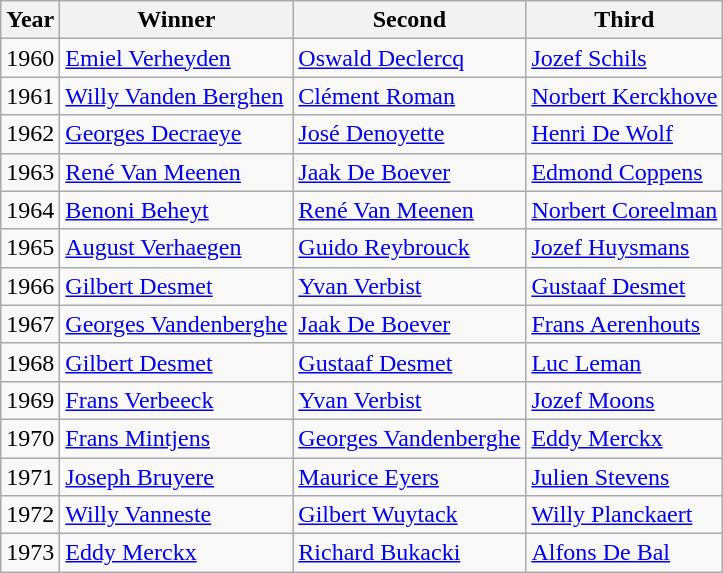<table class="wikitable">
<tr>
<th>Year</th>
<th>Winner</th>
<th>Second</th>
<th>Third</th>
</tr>
<tr>
<td>1960</td>
<td> <a href='#'>Emiel Verheyden</a></td>
<td> <a href='#'>Oswald Declercq</a></td>
<td> <a href='#'>Jozef Schils</a></td>
</tr>
<tr>
<td>1961</td>
<td> <a href='#'>Willy Vanden Berghen</a></td>
<td> <a href='#'>Clément Roman</a></td>
<td> <a href='#'>Norbert Kerckhove</a></td>
</tr>
<tr>
<td>1962</td>
<td> <a href='#'>Georges Decraeye</a></td>
<td> <a href='#'>José Denoyette</a></td>
<td> <a href='#'>Henri De Wolf</a></td>
</tr>
<tr>
<td>1963</td>
<td> <a href='#'>René Van Meenen</a></td>
<td> <a href='#'>Jaak De Boever</a></td>
<td> <a href='#'>Edmond Coppens</a></td>
</tr>
<tr>
<td>1964</td>
<td> <a href='#'>Benoni Beheyt</a></td>
<td> <a href='#'>René Van Meenen</a></td>
<td> <a href='#'>Norbert Coreelman</a></td>
</tr>
<tr>
<td>1965</td>
<td> <a href='#'>August Verhaegen</a></td>
<td> <a href='#'>Guido Reybrouck</a></td>
<td> <a href='#'>Jozef Huysmans</a></td>
</tr>
<tr>
<td>1966</td>
<td> <a href='#'>Gilbert Desmet</a></td>
<td> <a href='#'>Yvan Verbist</a></td>
<td> <a href='#'>Gustaaf Desmet</a></td>
</tr>
<tr>
<td>1967</td>
<td> <a href='#'>Georges Vandenberghe</a></td>
<td> <a href='#'>Jaak De Boever</a></td>
<td> <a href='#'>Frans Aerenhouts</a></td>
</tr>
<tr>
<td>1968</td>
<td> <a href='#'>Gilbert Desmet</a></td>
<td> <a href='#'>Gustaaf Desmet</a></td>
<td> <a href='#'>Luc Leman</a></td>
</tr>
<tr>
<td>1969</td>
<td> <a href='#'>Frans Verbeeck</a></td>
<td> <a href='#'>Yvan Verbist</a></td>
<td> <a href='#'>Jozef Moons</a></td>
</tr>
<tr>
<td>1970</td>
<td> <a href='#'>Frans Mintjens</a></td>
<td> <a href='#'>Georges Vandenberghe</a></td>
<td> <a href='#'>Eddy Merckx</a></td>
</tr>
<tr>
<td>1971</td>
<td> <a href='#'>Joseph Bruyere</a></td>
<td> <a href='#'>Maurice Eyers</a></td>
<td> <a href='#'>Julien Stevens</a></td>
</tr>
<tr>
<td>1972</td>
<td> <a href='#'>Willy Vanneste</a></td>
<td> <a href='#'>Gilbert Wuytack</a></td>
<td> <a href='#'>Willy Planckaert</a></td>
</tr>
<tr>
<td>1973</td>
<td> <a href='#'>Eddy Merckx</a></td>
<td> <a href='#'>Richard Bukacki</a></td>
<td> <a href='#'>Alfons De Bal</a></td>
</tr>
</table>
